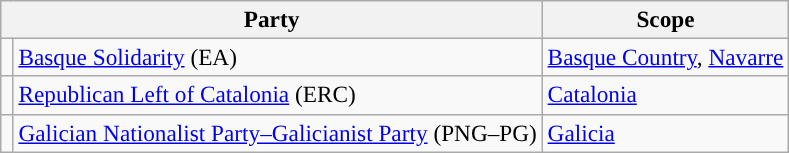<table class="wikitable" style="text-align:left; font-size:97%;">
<tr>
<th colspan="2">Party</th>
<th>Scope</th>
</tr>
<tr>
<td width="1"></td>
<td><a href='#'>Basque Solidarity</a> (EA)</td>
<td><a href='#'>Basque Country</a>, <a href='#'>Navarre</a></td>
</tr>
<tr>
<td></td>
<td><a href='#'>Republican Left of Catalonia</a> (ERC)</td>
<td><a href='#'>Catalonia</a></td>
</tr>
<tr>
<td></td>
<td><a href='#'>Galician Nationalist Party–Galicianist Party</a> (PNG–PG)</td>
<td><a href='#'>Galicia</a></td>
</tr>
</table>
